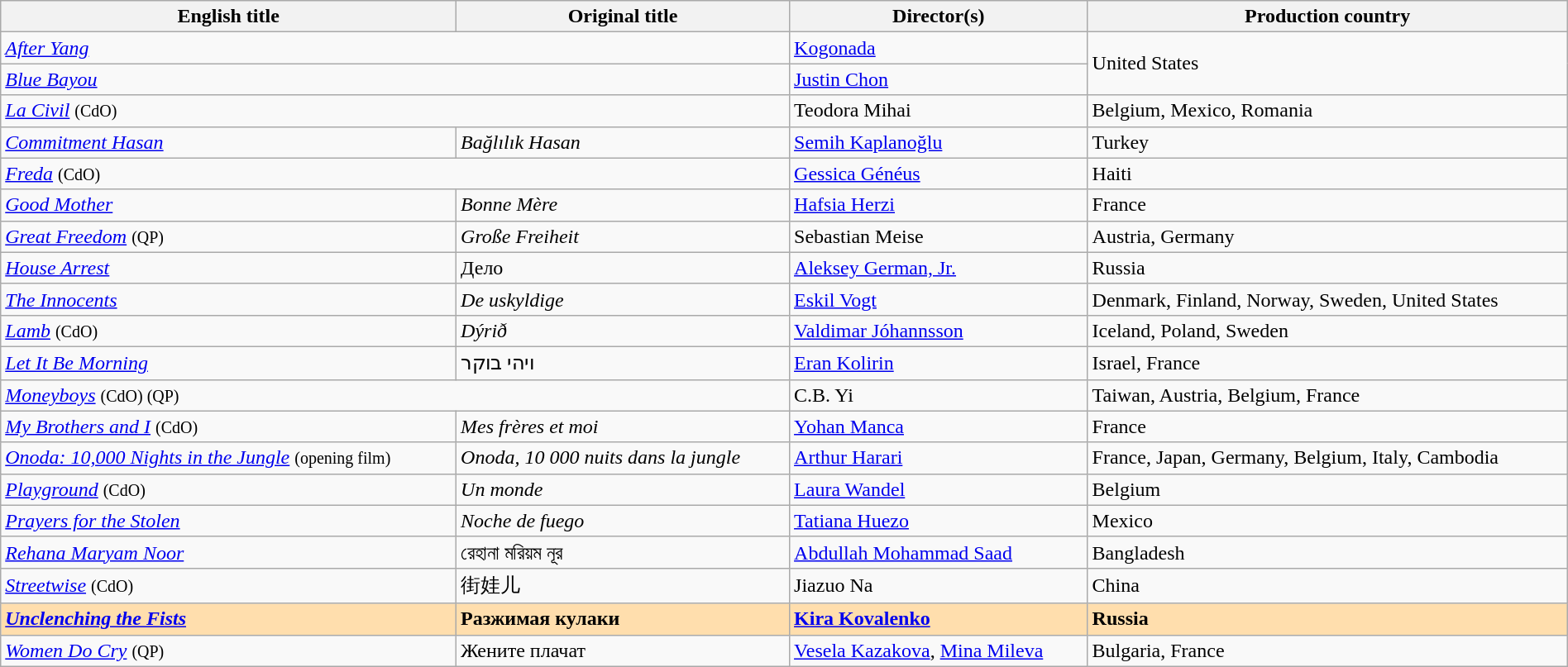<table class="wikitable" style="width:100%; margin-bottom:4px" cellpadding="5">
<tr>
<th>English title</th>
<th>Original title</th>
<th>Director(s)</th>
<th>Production country</th>
</tr>
<tr>
<td colspan=2><em><a href='#'>After Yang</a></em></td>
<td><a href='#'>Kogonada</a></td>
<td rowspan="2">United States</td>
</tr>
<tr>
<td colspan=2><em><a href='#'>Blue Bayou</a></em></td>
<td><a href='#'>Justin Chon</a></td>
</tr>
<tr>
<td colspan="2"><em><a href='#'>La Civil</a></em> <small>(CdO)</small></td>
<td>Teodora Mihai</td>
<td>Belgium, Mexico, Romania</td>
</tr>
<tr>
<td><em><a href='#'>Commitment Hasan</a></em></td>
<td><em>Bağlılık Hasan</em></td>
<td><a href='#'>Semih Kaplanoğlu</a></td>
<td>Turkey</td>
</tr>
<tr>
<td colspan="2"><em><a href='#'>Freda</a></em> <small>(CdO)</small></td>
<td><a href='#'>Gessica Généus</a></td>
<td>Haiti</td>
</tr>
<tr>
<td><em><a href='#'>Good Mother</a></em></td>
<td><em>Bonne Mère</em></td>
<td><a href='#'>Hafsia Herzi</a></td>
<td>France</td>
</tr>
<tr>
<td><em><a href='#'>Great Freedom</a></em> <small>(QP)</small></td>
<td><em>Große Freiheit</em></td>
<td>Sebastian Meise</td>
<td>Austria, Germany</td>
</tr>
<tr>
<td><em><a href='#'>House Arrest</a></em></td>
<td>Дело</td>
<td><a href='#'>Aleksey German, Jr.</a></td>
<td>Russia</td>
</tr>
<tr>
<td><em><a href='#'>The Innocents</a></em></td>
<td><em>De uskyldige</em></td>
<td><a href='#'>Eskil Vogt</a></td>
<td>Denmark, Finland, Norway, Sweden, United States</td>
</tr>
<tr>
<td><em><a href='#'>Lamb</a></em> <small>(CdO)</small></td>
<td><em>Dýrið</em></td>
<td><a href='#'>Valdimar Jóhannsson</a></td>
<td>Iceland, Poland, Sweden</td>
</tr>
<tr>
<td><em><a href='#'>Let It Be Morning</a></em></td>
<td>ויהי בוקר</td>
<td><a href='#'>Eran Kolirin</a></td>
<td>Israel, France</td>
</tr>
<tr>
<td colspan=2><em><a href='#'>Moneyboys</a></em> <small>(CdO) (QP)</small></td>
<td>C.B. Yi</td>
<td>Taiwan, Austria, Belgium, France</td>
</tr>
<tr>
<td><em><a href='#'>My Brothers and I</a></em> <small>(CdO)</small></td>
<td><em>Mes frères et moi</em></td>
<td><a href='#'>Yohan Manca</a></td>
<td>France</td>
</tr>
<tr>
<td><em><a href='#'>Onoda: 10,000 Nights in the Jungle</a></em> <small>(opening film)</small></td>
<td><em>Onoda, 10 000 nuits dans la jungle</em></td>
<td><a href='#'>Arthur Harari</a></td>
<td>France, Japan, Germany, Belgium, Italy, Cambodia</td>
</tr>
<tr>
<td><em><a href='#'>Playground</a></em> <small>(CdO)</small></td>
<td><em>Un monde</em></td>
<td><a href='#'>Laura Wandel</a></td>
<td>Belgium</td>
</tr>
<tr>
<td><em><a href='#'>Prayers for the Stolen</a></em></td>
<td><em>Noche de fuego</em></td>
<td><a href='#'>Tatiana Huezo</a></td>
<td>Mexico</td>
</tr>
<tr>
<td><em><a href='#'>Rehana Maryam Noor</a></em></td>
<td>রেহানা মরিয়ম নূর</td>
<td><a href='#'>Abdullah Mohammad Saad</a></td>
<td>Bangladesh</td>
</tr>
<tr>
<td><em><a href='#'>Streetwise</a></em> <small>(CdO)</small></td>
<td>街娃儿</td>
<td>Jiazuo Na</td>
<td>China</td>
</tr>
<tr style="background:#FFDEAD;">
<td><strong><em><a href='#'>Unclenching the Fists</a></em></strong></td>
<td><strong>Разжимая кулаки</strong></td>
<td><strong><a href='#'>Kira Kovalenko</a></strong></td>
<td><strong>Russia</strong></td>
</tr>
<tr>
<td><em><a href='#'>Women Do Cry</a></em> <small>(QP)</small></td>
<td>Жените плачат</td>
<td><a href='#'>Vesela Kazakova</a>, <a href='#'>Mina Mileva</a></td>
<td>Bulgaria, France</td>
</tr>
</table>
